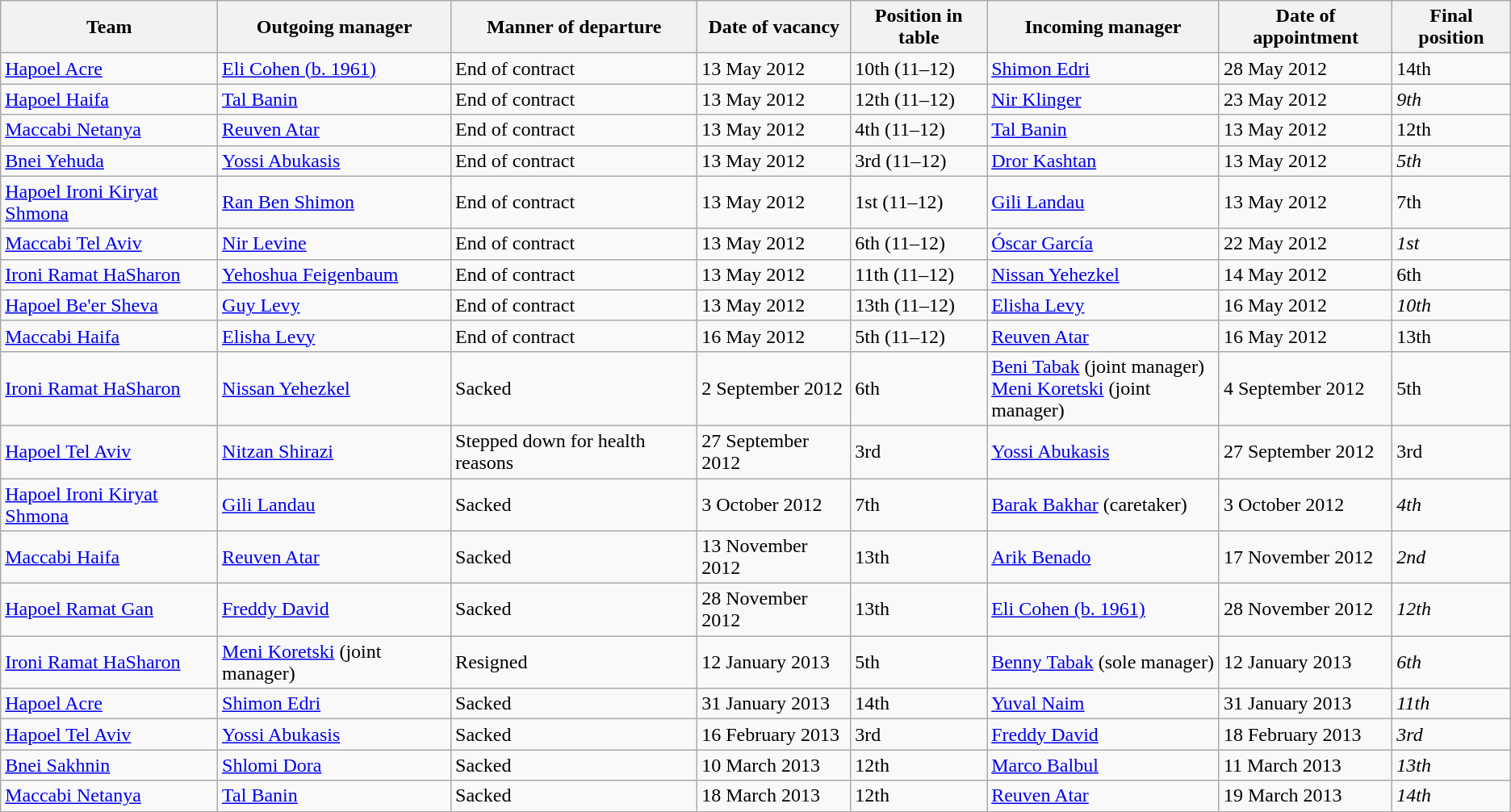<table class="wikitable">
<tr>
<th>Team</th>
<th>Outgoing manager</th>
<th>Manner of departure</th>
<th>Date of vacancy</th>
<th>Position in table</th>
<th>Incoming manager</th>
<th>Date of appointment</th>
<th>Final position</th>
</tr>
<tr>
<td><a href='#'>Hapoel Acre</a></td>
<td> <a href='#'>Eli Cohen (b. 1961)</a></td>
<td>End of contract</td>
<td>13 May 2012</td>
<td>10th (11–12)</td>
<td> <a href='#'>Shimon Edri</a></td>
<td>28 May 2012</td>
<td>14th</td>
</tr>
<tr>
<td><a href='#'>Hapoel Haifa</a></td>
<td> <a href='#'>Tal Banin</a></td>
<td>End of contract</td>
<td>13 May 2012</td>
<td>12th (11–12)</td>
<td> <a href='#'>Nir Klinger</a></td>
<td>23 May 2012</td>
<td><em>9th</em></td>
</tr>
<tr>
<td><a href='#'>Maccabi Netanya</a></td>
<td> <a href='#'>Reuven Atar</a></td>
<td>End of contract</td>
<td>13 May 2012</td>
<td>4th (11–12)</td>
<td> <a href='#'>Tal Banin</a></td>
<td>13 May 2012</td>
<td>12th</td>
</tr>
<tr>
<td><a href='#'>Bnei Yehuda</a></td>
<td> <a href='#'>Yossi Abukasis</a></td>
<td>End of contract</td>
<td>13 May 2012</td>
<td>3rd (11–12)</td>
<td> <a href='#'>Dror Kashtan</a></td>
<td>13 May 2012</td>
<td><em>5th</em></td>
</tr>
<tr>
<td><a href='#'>Hapoel Ironi Kiryat Shmona</a></td>
<td> <a href='#'>Ran Ben Shimon</a></td>
<td>End of contract</td>
<td>13 May 2012</td>
<td>1st (11–12)</td>
<td> <a href='#'>Gili Landau</a></td>
<td>13 May 2012</td>
<td>7th</td>
</tr>
<tr>
<td><a href='#'>Maccabi Tel Aviv</a></td>
<td> <a href='#'>Nir Levine</a></td>
<td>End of contract</td>
<td>13 May 2012</td>
<td>6th (11–12)</td>
<td> <a href='#'>Óscar García</a></td>
<td>22 May 2012</td>
<td><em>1st</em></td>
</tr>
<tr>
<td><a href='#'>Ironi Ramat HaSharon</a></td>
<td> <a href='#'>Yehoshua Feigenbaum</a></td>
<td>End of contract</td>
<td>13 May 2012</td>
<td>11th (11–12)</td>
<td> <a href='#'>Nissan Yehezkel</a></td>
<td>14 May 2012</td>
<td>6th</td>
</tr>
<tr>
<td><a href='#'>Hapoel Be'er Sheva</a></td>
<td> <a href='#'>Guy Levy</a></td>
<td>End of contract</td>
<td>13 May 2012</td>
<td>13th (11–12)</td>
<td> <a href='#'>Elisha Levy</a></td>
<td>16 May 2012</td>
<td><em>10th</em></td>
</tr>
<tr>
<td><a href='#'>Maccabi Haifa</a></td>
<td> <a href='#'>Elisha Levy</a></td>
<td>End of contract</td>
<td>16 May 2012</td>
<td>5th (11–12)</td>
<td> <a href='#'>Reuven Atar</a></td>
<td>16 May 2012</td>
<td>13th</td>
</tr>
<tr>
<td><a href='#'>Ironi Ramat HaSharon</a></td>
<td> <a href='#'>Nissan Yehezkel</a></td>
<td>Sacked</td>
<td>2 September 2012</td>
<td>6th</td>
<td> <a href='#'>Beni Tabak</a> (joint manager)<br> <a href='#'>Meni Koretski</a> (joint manager)</td>
<td>4 September 2012</td>
<td>5th</td>
</tr>
<tr>
<td><a href='#'>Hapoel Tel Aviv</a></td>
<td> <a href='#'>Nitzan Shirazi</a></td>
<td>Stepped down for health reasons</td>
<td>27 September 2012</td>
<td>3rd</td>
<td> <a href='#'>Yossi Abukasis</a></td>
<td>27 September 2012</td>
<td>3rd</td>
</tr>
<tr>
<td><a href='#'>Hapoel Ironi Kiryat Shmona</a></td>
<td> <a href='#'>Gili Landau</a></td>
<td>Sacked</td>
<td>3 October 2012</td>
<td>7th</td>
<td> <a href='#'>Barak Bakhar</a> (caretaker)</td>
<td>3 October 2012</td>
<td><em>4th</em></td>
</tr>
<tr>
<td><a href='#'>Maccabi Haifa</a></td>
<td> <a href='#'>Reuven Atar</a></td>
<td>Sacked</td>
<td>13 November 2012</td>
<td>13th</td>
<td> <a href='#'>Arik Benado</a></td>
<td>17 November 2012</td>
<td><em>2nd</em></td>
</tr>
<tr>
<td><a href='#'>Hapoel Ramat Gan</a></td>
<td> <a href='#'>Freddy David</a></td>
<td>Sacked</td>
<td>28 November 2012</td>
<td>13th</td>
<td> <a href='#'>Eli Cohen (b. 1961)</a></td>
<td>28 November 2012</td>
<td><em>12th</em></td>
</tr>
<tr>
<td><a href='#'>Ironi Ramat HaSharon</a></td>
<td> <a href='#'>Meni Koretski</a> (joint manager)</td>
<td>Resigned</td>
<td>12 January 2013</td>
<td>5th</td>
<td> <a href='#'>Benny Tabak</a> (sole manager)</td>
<td>12 January 2013</td>
<td><em>6th</em></td>
</tr>
<tr>
<td><a href='#'>Hapoel Acre</a></td>
<td> <a href='#'>Shimon Edri</a></td>
<td>Sacked</td>
<td>31 January 2013</td>
<td>14th</td>
<td> <a href='#'>Yuval Naim</a></td>
<td>31 January 2013</td>
<td><em>11th</em></td>
</tr>
<tr>
<td><a href='#'>Hapoel Tel Aviv</a></td>
<td> <a href='#'>Yossi Abukasis</a></td>
<td>Sacked</td>
<td>16 February 2013</td>
<td>3rd</td>
<td> <a href='#'>Freddy David</a></td>
<td>18 February 2013</td>
<td><em>3rd</em></td>
</tr>
<tr>
<td><a href='#'>Bnei Sakhnin</a></td>
<td> <a href='#'>Shlomi Dora</a></td>
<td>Sacked</td>
<td>10 March 2013</td>
<td>12th</td>
<td> <a href='#'>Marco Balbul</a></td>
<td>11 March 2013</td>
<td><em>13th</em></td>
</tr>
<tr>
<td><a href='#'>Maccabi Netanya</a></td>
<td> <a href='#'>Tal Banin</a></td>
<td>Sacked</td>
<td>18 March 2013</td>
<td>12th</td>
<td> <a href='#'>Reuven Atar</a></td>
<td>19 March 2013</td>
<td><em>14th</em></td>
</tr>
</table>
